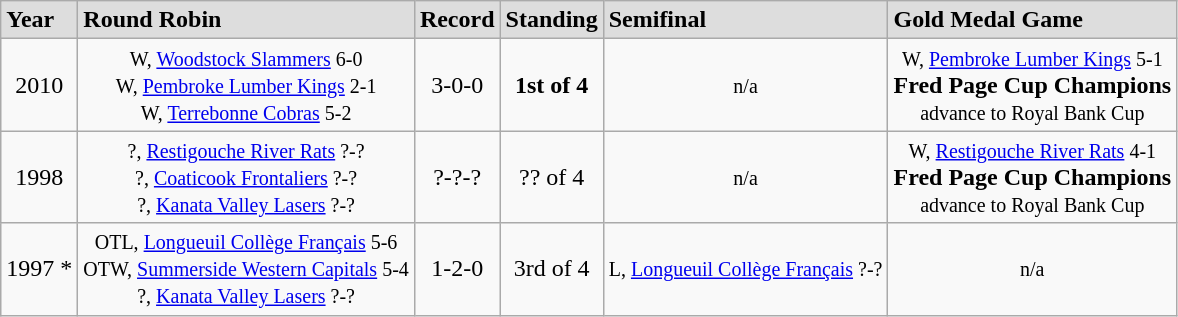<table class="wikitable">
<tr style="font-weight:bold; background-color:#dddddd;" |>
<td>Year</td>
<td>Round Robin</td>
<td>Record</td>
<td>Standing</td>
<td>Semifinal</td>
<td>Gold Medal Game</td>
</tr>
<tr align=center>
<td>2010</td>
<td><small>W, <a href='#'>Woodstock Slammers</a> 6-0<br>W, <a href='#'>Pembroke Lumber Kings</a> 2-1<br>W, <a href='#'>Terrebonne Cobras</a> 5-2</small></td>
<td>3-0-0</td>
<td><strong>1st of 4</strong></td>
<td><small>n/a</small></td>
<td><small>W, <a href='#'>Pembroke Lumber Kings</a> 5-1</small><br><strong>Fred Page Cup Champions</strong><br>  <small>advance to Royal Bank Cup</small></td>
</tr>
<tr align=center>
<td>1998</td>
<td><small>?, <a href='#'>Restigouche River Rats</a> ?-?<br>?, <a href='#'>Coaticook Frontaliers</a> ?-?<br>?, <a href='#'>Kanata Valley Lasers</a> ?-?</small></td>
<td>?-?-?</td>
<td>?? of 4</td>
<td><small>n/a</small></td>
<td><small>W, <a href='#'>Restigouche River Rats</a> 4-1</small><br><strong>Fred Page Cup Champions</strong><br>  <small>advance to Royal Bank Cup</small></td>
</tr>
<tr align=center>
<td>1997 *</td>
<td><small>OTL, <a href='#'>Longueuil Collège Français</a> 5-6<br>OTW, <a href='#'>Summerside Western Capitals</a> 5-4<br>?, <a href='#'>Kanata Valley Lasers</a> ?-?</small></td>
<td>1-2-0</td>
<td>3rd of 4</td>
<td><small>L, <a href='#'>Longueuil Collège Français</a> ?-?</small></td>
<td><small>n/a</small></td>
</tr>
</table>
